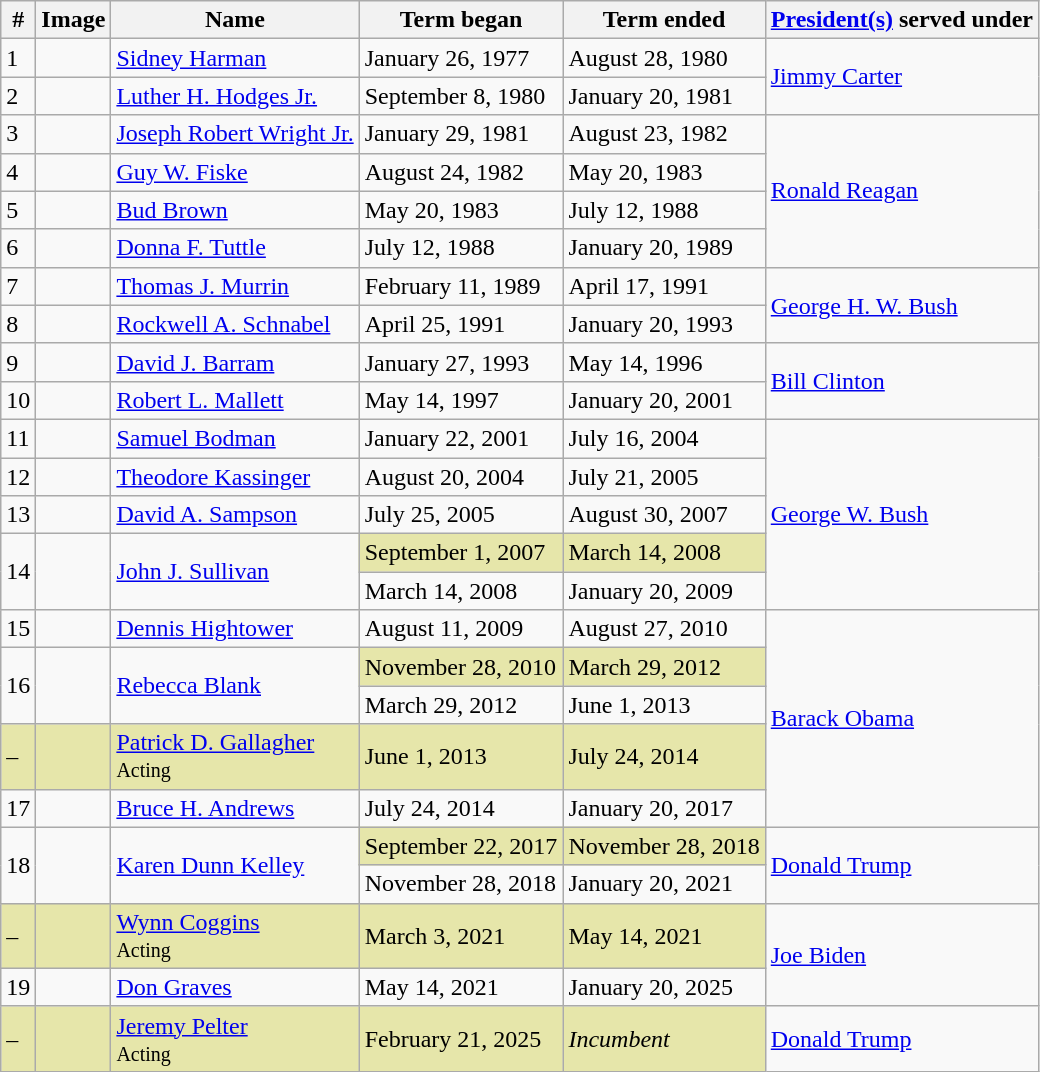<table class="wikitable">
<tr>
<th>#</th>
<th>Image</th>
<th>Name</th>
<th>Term began</th>
<th>Term ended</th>
<th><a href='#'>President(s)</a> served under</th>
</tr>
<tr>
<td>1</td>
<td></td>
<td><a href='#'>Sidney Harman</a></td>
<td>January 26, 1977</td>
<td>August 28, 1980</td>
<td rowspan=2><a href='#'>Jimmy Carter</a></td>
</tr>
<tr>
<td>2</td>
<td></td>
<td><a href='#'>Luther H. Hodges Jr.</a></td>
<td>September 8, 1980</td>
<td>January 20, 1981</td>
</tr>
<tr>
<td>3</td>
<td></td>
<td><a href='#'>Joseph Robert Wright Jr.</a></td>
<td>January 29, 1981</td>
<td>August 23, 1982</td>
<td rowspan=4><a href='#'>Ronald Reagan</a></td>
</tr>
<tr>
<td>4</td>
<td></td>
<td><a href='#'>Guy W. Fiske</a></td>
<td>August 24, 1982</td>
<td>May 20, 1983</td>
</tr>
<tr>
<td>5</td>
<td></td>
<td><a href='#'>Bud Brown</a></td>
<td>May 20, 1983</td>
<td>July 12, 1988</td>
</tr>
<tr>
<td>6</td>
<td></td>
<td><a href='#'>Donna F. Tuttle</a></td>
<td>July 12, 1988</td>
<td>January 20, 1989</td>
</tr>
<tr>
<td>7</td>
<td></td>
<td><a href='#'>Thomas J. Murrin</a></td>
<td>February 11, 1989</td>
<td>April 17, 1991</td>
<td rowspan=2><a href='#'>George H. W. Bush</a></td>
</tr>
<tr>
<td>8</td>
<td></td>
<td><a href='#'>Rockwell A. Schnabel</a></td>
<td>April 25, 1991</td>
<td>January 20, 1993</td>
</tr>
<tr>
<td>9</td>
<td></td>
<td><a href='#'>David J. Barram</a></td>
<td>January 27, 1993</td>
<td>May 14, 1996</td>
<td rowspan=2><a href='#'>Bill Clinton</a></td>
</tr>
<tr>
<td>10</td>
<td></td>
<td><a href='#'>Robert L. Mallett</a></td>
<td>May 14, 1997</td>
<td>January 20, 2001</td>
</tr>
<tr>
<td>11</td>
<td></td>
<td><a href='#'>Samuel Bodman</a></td>
<td>January 22, 2001</td>
<td>July 16, 2004</td>
<td rowspan=5><a href='#'>George W. Bush</a></td>
</tr>
<tr>
<td>12</td>
<td></td>
<td><a href='#'>Theodore Kassinger</a></td>
<td>August 20, 2004</td>
<td>July 21, 2005</td>
</tr>
<tr>
<td>13</td>
<td></td>
<td><a href='#'>David A. Sampson</a></td>
<td>July 25, 2005</td>
<td>August 30, 2007</td>
</tr>
<tr>
<td rowspan=2>14</td>
<td rowspan=2></td>
<td rowspan=2><a href='#'>John J. Sullivan</a></td>
<td bgcolor=#E6E6AA>September 1, 2007</td>
<td bgcolor=#E6E6AA>March 14, 2008</td>
</tr>
<tr>
<td>March 14, 2008</td>
<td>January 20, 2009</td>
</tr>
<tr>
<td>15</td>
<td></td>
<td><a href='#'>Dennis Hightower</a></td>
<td>August 11, 2009</td>
<td>August 27, 2010</td>
<td rowspan=5><a href='#'>Barack Obama</a></td>
</tr>
<tr>
<td rowspan=2>16</td>
<td rowspan=2></td>
<td rowspan=2><a href='#'>Rebecca Blank</a></td>
<td bgcolor=#E6E6AA>November 28, 2010</td>
<td bgcolor=#E6E6AA>March 29, 2012</td>
</tr>
<tr>
<td>March 29, 2012</td>
<td>June 1, 2013</td>
</tr>
<tr>
<td bgcolor=#E6E6AA>–</td>
<td bgcolor=#E6E6AA></td>
<td bgcolor=#E6E6AA><a href='#'>Patrick D. Gallagher</a><br><small>Acting</small></td>
<td bgcolor=#E6E6AA>June 1, 2013</td>
<td bgcolor=#E6E6AA>July 24, 2014</td>
</tr>
<tr>
<td>17</td>
<td></td>
<td><a href='#'>Bruce H. Andrews</a></td>
<td>July 24, 2014</td>
<td>January 20, 2017</td>
</tr>
<tr>
<td rowspan=2>18</td>
<td rowspan=2></td>
<td rowspan=2><a href='#'>Karen Dunn Kelley</a></td>
<td bgcolor=#E6E6AA>September 22, 2017</td>
<td bgcolor=#E6E6AA>November 28, 2018</td>
<td rowspan=2><a href='#'>Donald Trump</a></td>
</tr>
<tr>
<td>November 28, 2018</td>
<td>January 20, 2021</td>
</tr>
<tr>
<td bgcolor=#E6E6AA>–</td>
<td bgcolor=#E6E6AA></td>
<td bgcolor=#E6E6AA><a href='#'>Wynn Coggins</a><br><small>Acting</small></td>
<td bgcolor=#E6E6AA>March 3, 2021</td>
<td bgcolor=#E6E6AA>May 14, 2021</td>
<td rowspan=2><a href='#'>Joe Biden</a></td>
</tr>
<tr>
<td>19</td>
<td></td>
<td><a href='#'>Don Graves</a></td>
<td>May 14, 2021</td>
<td>January 20, 2025</td>
</tr>
<tr>
<td bgcolor=#E6E6AA>–</td>
<td bgcolor=#E6E6AA></td>
<td bgcolor=#E6E6AA><a href='#'>Jeremy Pelter</a><br><small>Acting</small></td>
<td bgcolor=#E6E6AA>February 21, 2025</td>
<td bgcolor=#E6E6AA><em>Incumbent</em></td>
<td rowspan=1><a href='#'>Donald Trump</a></td>
</tr>
</table>
